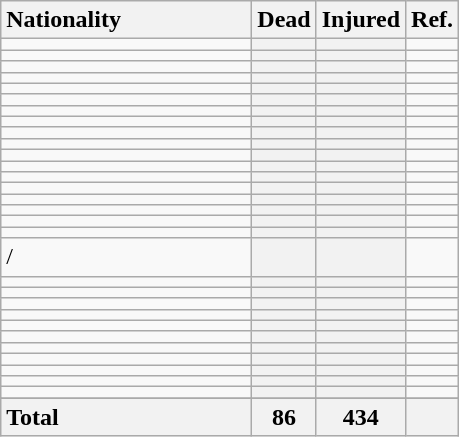<table class="wikitable collapsible collapsed">
<tr>
<th style="text-align:left; width:160px">Nationality</th>
<th style="text-align:center;">Dead</th>
<th style="text-align:center;">Injured</th>
<th style="text-align:left;"><abbr>Ref.</abbr></th>
</tr>
<tr>
<td style="text-align:left;"></td>
<th></th>
<th></th>
<td></td>
</tr>
<tr>
<td style="text-align:left;"></td>
<th></th>
<th></th>
<td></td>
</tr>
<tr>
<td style="text-align:left;"></td>
<th></th>
<th></th>
<td></td>
</tr>
<tr>
<td style="text-align:left;"></td>
<th></th>
<th></th>
<td></td>
</tr>
<tr>
<td style="text-align:left;"></td>
<th></th>
<th></th>
<td></td>
</tr>
<tr>
<td style="text-align:left;"></td>
<th></th>
<th></th>
<td></td>
</tr>
<tr>
<td style="text-align:left;"></td>
<th></th>
<th></th>
<td></td>
</tr>
<tr>
<td style="text-align:left;"></td>
<th></th>
<th></th>
<td></td>
</tr>
<tr>
<td style="text-align:left;"></td>
<th></th>
<th> </th>
<td></td>
</tr>
<tr>
<td style="text-align:left;"></td>
<th></th>
<th></th>
<td></td>
</tr>
<tr>
<td style="text-align:left;"></td>
<th></th>
<th></th>
<td></td>
</tr>
<tr>
<td style="text-align:left;"></td>
<th></th>
<th></th>
<td></td>
</tr>
<tr>
<td style="text-align:left;"></td>
<th></th>
<th></th>
<td></td>
</tr>
<tr>
<td style="text-align:left;"></td>
<th></th>
<th></th>
<td></td>
</tr>
<tr>
<td style="text-align:left;"></td>
<th></th>
<th></th>
<td></td>
</tr>
<tr>
<td style="text-align:left;"></td>
<th></th>
<th></th>
<td></td>
</tr>
<tr>
<td style="text-align:left;"></td>
<th></th>
<th></th>
<td></td>
</tr>
<tr>
<td style="text-align:left;"></td>
<th></th>
<th></th>
<td></td>
</tr>
<tr>
<td>/</td>
<th></th>
<th></th>
<td></td>
</tr>
<tr>
<td style="text-align:left;"></td>
<th></th>
<th></th>
<td></td>
</tr>
<tr>
<td style="text-align:left;"></td>
<th></th>
<th></th>
<td></td>
</tr>
<tr>
<td style="text-align:left;"></td>
<th></th>
<th></th>
<td></td>
</tr>
<tr>
<td style="text-align:left;"></td>
<th></th>
<th></th>
<td></td>
</tr>
<tr>
<td style="text-align:left;"></td>
<th></th>
<th></th>
<td></td>
</tr>
<tr>
<td style="text-align:left;"></td>
<th></th>
<th></th>
<td></td>
</tr>
<tr>
<td style="text-align:left;"></td>
<th></th>
<th></th>
<td></td>
</tr>
<tr>
<td style="text-align:left;"></td>
<th></th>
<th></th>
<td></td>
</tr>
<tr>
<td style="text-align:left;"></td>
<th></th>
<th></th>
<td></td>
</tr>
<tr>
<td style="text-align:left;"></td>
<th></th>
<th></th>
<td></td>
</tr>
<tr>
<td style="text-align:left;"></td>
<th></th>
<th></th>
<td></td>
</tr>
<tr>
</tr>
<tr class="sortbottom">
<th style="text-align:left;">Total</th>
<th>86</th>
<th>434</th>
<th></th>
</tr>
</table>
